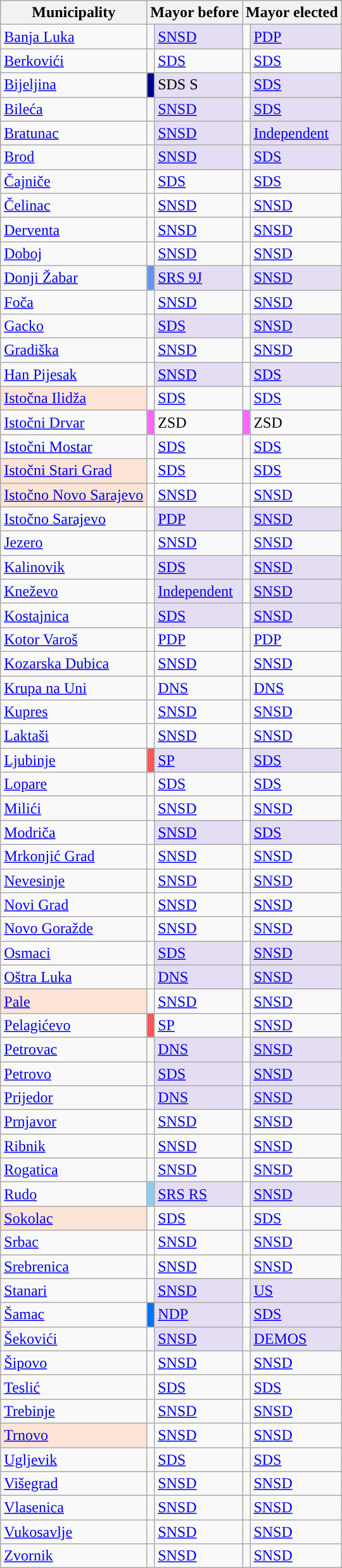<table class="wikitable sortable">
<tr>
<th>Municipality</th>
<th colspan="2">Mayor before</th>
<th colspan="2">Mayor elected</th>
</tr>
<tr>
<td><a href='#'>Banja Luka</a></td>
<td style="background-color:"></td>
<td style="background-color:#e5ddf3"><a href='#'>SNSD</a></td>
<td style="background-color:"></td>
<td style="background-color:#e5ddf3"><a href='#'>PDP</a></td>
</tr>
<tr>
<td><a href='#'>Berkovići</a></td>
<td style="background-color:"></td>
<td><a href='#'>SDS</a></td>
<td style="background-color:"></td>
<td><a href='#'>SDS</a></td>
</tr>
<tr>
<td><a href='#'>Bijeljina</a></td>
<td style="background-color:darkblue"></td>
<td style="background-color:#e5ddf3">SDS S</td>
<td style="background-color:"></td>
<td style="background-color:#e5ddf3"><a href='#'>SDS</a></td>
</tr>
<tr>
<td><a href='#'>Bileća</a></td>
<td style="background-color:"></td>
<td style="background-color:#e5ddf3"><a href='#'>SNSD</a></td>
<td style="background-color:"></td>
<td style="background-color:#e5ddf3"><a href='#'>SDS</a></td>
</tr>
<tr>
<td><a href='#'>Bratunac</a></td>
<td style="background-color:"></td>
<td style="background-color:#e5ddf3"><a href='#'>SNSD</a></td>
<td style="background-color:"></td>
<td style="background-color:#e5ddf3"><a href='#'>Independent</a></td>
</tr>
<tr>
<td><a href='#'>Brod</a></td>
<td style="background-color:"></td>
<td style="background-color:#e5ddf3"><a href='#'>SNSD</a></td>
<td style="background-color:"></td>
<td style="background-color:#e5ddf3"><a href='#'>SDS</a></td>
</tr>
<tr>
<td><a href='#'>Čajniče</a></td>
<td style="background-color:"></td>
<td><a href='#'>SDS</a></td>
<td style="background-color:"></td>
<td><a href='#'>SDS</a></td>
</tr>
<tr>
<td><a href='#'>Čelinac</a></td>
<td style="background-color:"></td>
<td><a href='#'>SNSD</a></td>
<td style="background-color:"></td>
<td><a href='#'>SNSD</a></td>
</tr>
<tr>
<td><a href='#'>Derventa</a></td>
<td style="background-color:"></td>
<td><a href='#'>SNSD</a></td>
<td style="background-color:"></td>
<td><a href='#'>SNSD</a></td>
</tr>
<tr>
<td><a href='#'>Doboj</a></td>
<td style="background-color:"></td>
<td><a href='#'>SNSD</a></td>
<td style="background-color:"></td>
<td><a href='#'>SNSD</a></td>
</tr>
<tr>
<td><a href='#'>Donji Žabar</a></td>
<td style="background-color:#6495ED"></td>
<td style="background-color:#e5ddf3"><a href='#'>SRS 9J</a></td>
<td style="background-color:"></td>
<td style="background-color:#e5ddf3"><a href='#'>SNSD</a></td>
</tr>
<tr>
<td><a href='#'>Foča</a></td>
<td style="background-color:"></td>
<td><a href='#'>SNSD</a></td>
<td style="background-color:"></td>
<td><a href='#'>SNSD</a></td>
</tr>
<tr>
<td><a href='#'>Gacko</a></td>
<td style="background-color:"></td>
<td style="background-color:#e5ddf3"><a href='#'>SDS</a></td>
<td style="background-color:"></td>
<td style="background-color:#e5ddf3"><a href='#'>SNSD</a></td>
</tr>
<tr>
<td><a href='#'>Gradiška</a></td>
<td style="background-color:"></td>
<td><a href='#'>SNSD</a></td>
<td style="background-color:"></td>
<td><a href='#'>SNSD</a></td>
</tr>
<tr>
<td><a href='#'>Han Pijesak</a></td>
<td style="background-color:"></td>
<td style="background-color:#e5ddf3"><a href='#'>SNSD</a></td>
<td style="background-color:"></td>
<td style="background-color:#e5ddf3"><a href='#'>SDS</a></td>
</tr>
<tr>
<td style='background: #FCE4D6'><a href='#'>Istočna Ilidža</a></td>
<td style="background-color:"></td>
<td><a href='#'>SDS</a></td>
<td style="background-color:"></td>
<td><a href='#'>SDS</a></td>
</tr>
<tr>
<td><a href='#'>Istočni Drvar</a></td>
<td style="background-color:#FF66FF"></td>
<td>ZSD</td>
<td style="background-color:#FF66FF"></td>
<td>ZSD</td>
</tr>
<tr>
<td><a href='#'>Istočni Mostar</a></td>
<td style="background-color:"></td>
<td><a href='#'>SDS</a></td>
<td style="background-color:"></td>
<td><a href='#'>SDS</a></td>
</tr>
<tr>
<td style='background: #FCE4D6'><a href='#'>Istočni Stari Grad</a></td>
<td style="background-color:"></td>
<td><a href='#'>SDS</a></td>
<td style="background-color:"></td>
<td><a href='#'>SDS</a></td>
</tr>
<tr>
<td style='background:  #FCE4D6'><a href='#'>Istočno Novo Sarajevo</a></td>
<td style="background-color:"></td>
<td><a href='#'>SNSD</a></td>
<td style="background-color:"></td>
<td><a href='#'>SNSD</a></td>
</tr>
<tr>
<td><a href='#'>Istočno Sarajevo</a></td>
<td style="background-color:"></td>
<td style="background-color:#e5ddf3"><a href='#'>PDP</a></td>
<td style="background-color:"></td>
<td style="background-color:#e5ddf3"><a href='#'>SNSD</a></td>
</tr>
<tr>
<td><a href='#'>Jezero</a></td>
<td style="background-color:"></td>
<td><a href='#'>SNSD</a></td>
<td style="background-color:"></td>
<td><a href='#'>SNSD</a></td>
</tr>
<tr>
<td><a href='#'>Kalinovik</a></td>
<td style="background-color:"></td>
<td style="background-color:#e5ddf3"><a href='#'>SDS</a></td>
<td style="background-color:"></td>
<td style="background-color:#e5ddf3"><a href='#'>SNSD</a></td>
</tr>
<tr>
<td><a href='#'>Kneževo</a></td>
<td style="background-color:"></td>
<td style="background-color:#e5ddf3"><a href='#'>Independent</a></td>
<td style="background-color:"></td>
<td style="background-color:#e5ddf3"><a href='#'>SNSD</a></td>
</tr>
<tr>
<td><a href='#'>Kostajnica</a></td>
<td style="background-color:"></td>
<td style="background-color:#e5ddf3"><a href='#'>SDS</a></td>
<td style="background-color:"></td>
<td style="background-color:#e5ddf3"><a href='#'>SNSD</a></td>
</tr>
<tr>
<td><a href='#'>Kotor Varoš</a></td>
<td style="background-color:"></td>
<td><a href='#'>PDP</a></td>
<td style="background-color:"></td>
<td><a href='#'>PDP</a></td>
</tr>
<tr>
<td><a href='#'>Kozarska Dubica</a></td>
<td style="background-color:"></td>
<td><a href='#'>SNSD</a></td>
<td style="background-color:"></td>
<td><a href='#'>SNSD</a></td>
</tr>
<tr>
<td><a href='#'>Krupa na Uni</a></td>
<td style="background-color:"></td>
<td><a href='#'>DNS</a></td>
<td style="background-color:"></td>
<td><a href='#'>DNS</a></td>
</tr>
<tr>
<td><a href='#'>Kupres</a></td>
<td style="background-color:"></td>
<td><a href='#'>SNSD</a></td>
<td style="background-color:"></td>
<td><a href='#'>SNSD</a></td>
</tr>
<tr>
<td><a href='#'>Laktaši</a></td>
<td style="background-color:"></td>
<td><a href='#'>SNSD</a></td>
<td style="background-color:"></td>
<td><a href='#'>SNSD</a></td>
</tr>
<tr>
<td><a href='#'>Ljubinje</a></td>
<td style="background-color:#FF5555"></td>
<td style="background-color:#e5ddf3"><a href='#'>SP</a></td>
<td style="background-color:"></td>
<td style="background-color:#e5ddf3"><a href='#'>SDS</a></td>
</tr>
<tr>
<td><a href='#'>Lopare</a></td>
<td style="background-color:"></td>
<td><a href='#'>SDS</a></td>
<td style="background-color:"></td>
<td><a href='#'>SDS</a></td>
</tr>
<tr>
<td><a href='#'>Milići</a></td>
<td style="background-color:"></td>
<td><a href='#'>SNSD</a></td>
<td style="background-color:"></td>
<td><a href='#'>SNSD</a></td>
</tr>
<tr>
<td><a href='#'>Modriča</a></td>
<td style="background-color:"></td>
<td style="background-color:#e5ddf3"><a href='#'>SNSD</a></td>
<td style="background-color:"></td>
<td style="background-color:#e5ddf3"><a href='#'>SDS</a></td>
</tr>
<tr>
<td><a href='#'>Mrkonjić Grad</a></td>
<td style="background-color:"></td>
<td><a href='#'>SNSD</a></td>
<td style="background-color:"></td>
<td><a href='#'>SNSD</a></td>
</tr>
<tr>
<td><a href='#'>Nevesinje</a></td>
<td style="background-color:"></td>
<td><a href='#'>SNSD</a></td>
<td style="background-color:"></td>
<td><a href='#'>SNSD</a></td>
</tr>
<tr>
<td><a href='#'>Novi Grad</a></td>
<td style="background-color:"></td>
<td><a href='#'>SNSD</a></td>
<td style="background-color:"></td>
<td><a href='#'>SNSD</a></td>
</tr>
<tr>
<td><a href='#'>Novo Goražde</a></td>
<td style="background-color:"></td>
<td><a href='#'>SNSD</a></td>
<td style="background-color:"></td>
<td><a href='#'>SNSD</a></td>
</tr>
<tr>
<td><a href='#'>Osmaci</a></td>
<td style="background-color:"></td>
<td style="background-color:#e5ddf3"><a href='#'>SDS</a></td>
<td style="background-color:"></td>
<td style="background-color:#e5ddf3"><a href='#'>SNSD</a></td>
</tr>
<tr>
<td><a href='#'>Oštra Luka</a></td>
<td style="background-color:"></td>
<td style="background-color:#e5ddf3"><a href='#'>DNS</a></td>
<td style="background-color:"></td>
<td style="background-color:#e5ddf3"><a href='#'>SNSD</a></td>
</tr>
<tr>
<td style='background: #FCE4D6'><a href='#'>Pale</a></td>
<td style="background-color:"></td>
<td><a href='#'>SNSD</a></td>
<td style="background-color:"></td>
<td><a href='#'>SNSD</a></td>
</tr>
<tr>
<td><a href='#'>Pelagićevo</a></td>
<td style="background-color:#FF5555"></td>
<td><a href='#'>SP</a></td>
<td style="background-color:"></td>
<td><a href='#'>SNSD</a></td>
</tr>
<tr>
<td><a href='#'>Petrovac</a></td>
<td style="background-color:"></td>
<td style="background-color:#e5ddf3"><a href='#'>DNS</a></td>
<td style="background-color:"></td>
<td style="background-color:#e5ddf3"><a href='#'>SNSD</a></td>
</tr>
<tr>
<td><a href='#'>Petrovo</a></td>
<td style="background-color:"></td>
<td style="background-color:#e5ddf3"><a href='#'>SDS</a></td>
<td style="background-color:"></td>
<td style="background-color:#e5ddf3"><a href='#'>SNSD</a></td>
</tr>
<tr>
<td><a href='#'>Prijedor</a></td>
<td style="background-color:"></td>
<td style="background-color:#e5ddf3"><a href='#'>DNS</a></td>
<td style="background-color:"></td>
<td style="background-color:#e5ddf3"><a href='#'>SNSD</a></td>
</tr>
<tr>
<td><a href='#'>Prnjavor</a></td>
<td style="background-color:"></td>
<td><a href='#'>SNSD</a></td>
<td style="background-color:"></td>
<td><a href='#'>SNSD</a></td>
</tr>
<tr>
<td><a href='#'>Ribnik</a></td>
<td style="background-color:"></td>
<td><a href='#'>SNSD</a></td>
<td style="background-color:"></td>
<td><a href='#'>SNSD</a></td>
</tr>
<tr>
<td><a href='#'>Rogatica</a></td>
<td style="background-color:"></td>
<td><a href='#'>SNSD</a></td>
<td style="background-color:"></td>
<td><a href='#'>SNSD</a></td>
</tr>
<tr>
<td><a href='#'>Rudo</a></td>
<td style="background-color:#89CFF0"></td>
<td style="background-color:#e5ddf3"><a href='#'>SRS RS</a></td>
<td style="background-color:"></td>
<td style="background-color:#e5ddf3"><a href='#'>SNSD</a></td>
</tr>
<tr>
<td style='background: #FCE4D6'><a href='#'>Sokolac</a></td>
<td style="background-color:"></td>
<td><a href='#'>SDS</a></td>
<td style="background-color:"></td>
<td><a href='#'>SDS</a></td>
</tr>
<tr>
<td><a href='#'>Srbac</a></td>
<td style="background-color:"></td>
<td><a href='#'>SNSD</a></td>
<td style="background-color:"></td>
<td><a href='#'>SNSD</a></td>
</tr>
<tr>
<td><a href='#'>Srebrenica</a></td>
<td style="background-color:"></td>
<td><a href='#'>SNSD</a></td>
<td style="background-color:"></td>
<td><a href='#'>SNSD</a></td>
</tr>
<tr>
<td><a href='#'>Stanari</a></td>
<td style="background-color:"></td>
<td style="background-color:#e5ddf3"><a href='#'>SNSD</a></td>
<td style="background-color:"></td>
<td style="background-color:#e5ddf3"><a href='#'>US</a></td>
</tr>
<tr>
<td><a href='#'>Šamac</a></td>
<td style="background-color:#0070FF"></td>
<td style="background-color:#e5ddf3"><a href='#'>NDP</a></td>
<td style="background-color:"></td>
<td style="background-color:#e5ddf3"><a href='#'>SDS</a></td>
</tr>
<tr>
<td><a href='#'>Šekovići</a></td>
<td style="background-color:"></td>
<td style="background-color:#e5ddf3"><a href='#'>SNSD</a></td>
<td style="background-color:"></td>
<td style="background-color:#e5ddf3"><a href='#'>DEMOS</a></td>
</tr>
<tr>
<td><a href='#'>Šipovo</a></td>
<td style="background-color:"></td>
<td><a href='#'>SNSD</a></td>
<td style="background-color:"></td>
<td><a href='#'>SNSD</a></td>
</tr>
<tr>
<td><a href='#'>Teslić</a></td>
<td style="background-color:"></td>
<td><a href='#'>SDS</a></td>
<td style="background-color:"></td>
<td><a href='#'>SDS</a></td>
</tr>
<tr>
<td><a href='#'>Trebinje</a></td>
<td style="background-color:"></td>
<td><a href='#'>SNSD</a></td>
<td style="background-color:"></td>
<td><a href='#'>SNSD</a></td>
</tr>
<tr>
<td style='background: #FCE4D6'><a href='#'>Trnovo</a></td>
<td style="background-color:"></td>
<td><a href='#'>SNSD</a></td>
<td style="background-color:"></td>
<td><a href='#'>SNSD</a></td>
</tr>
<tr>
<td><a href='#'>Ugljevik</a></td>
<td style="background-color:"></td>
<td><a href='#'>SDS</a></td>
<td style="background-color:"></td>
<td><a href='#'>SDS</a></td>
</tr>
<tr>
<td><a href='#'>Višegrad</a></td>
<td style="background-color:"></td>
<td><a href='#'>SNSD</a></td>
<td style="background-color:"></td>
<td><a href='#'>SNSD</a></td>
</tr>
<tr>
<td><a href='#'>Vlasenica</a></td>
<td style="background-color:"></td>
<td><a href='#'>SNSD</a></td>
<td style="background-color:"></td>
<td><a href='#'>SNSD</a></td>
</tr>
<tr>
<td><a href='#'>Vukosavlje</a></td>
<td style="background-color:"></td>
<td><a href='#'>SNSD</a></td>
<td style="background-color:"></td>
<td><a href='#'>SNSD</a></td>
</tr>
<tr>
<td><a href='#'>Zvornik</a></td>
<td style="background-color:"></td>
<td><a href='#'>SNSD</a></td>
<td style="background-color:"></td>
<td><a href='#'>SNSD</a></td>
</tr>
</table>
